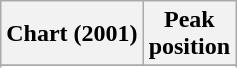<table class="wikitable sortable plainrowheaders" style="text-align:center">
<tr>
<th scope="col">Chart (2001)</th>
<th scope="col">Peak<br> position</th>
</tr>
<tr>
</tr>
<tr>
</tr>
</table>
